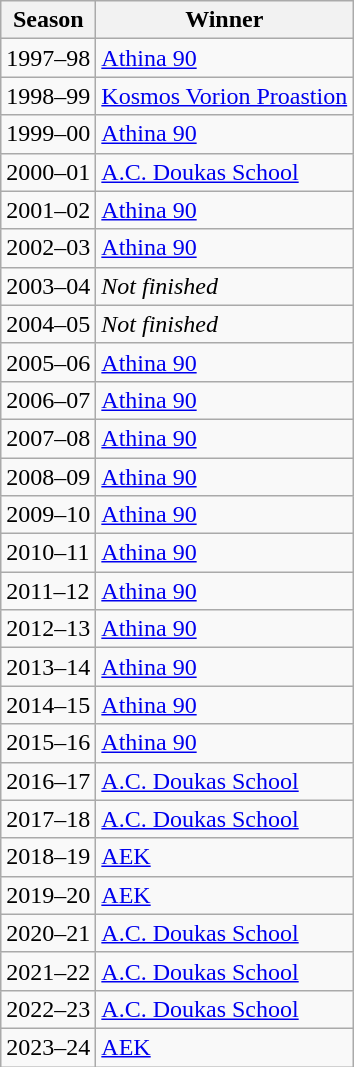<table class="wikitable sortable">
<tr>
<th>Season</th>
<th>Winner</th>
</tr>
<tr>
<td>1997–98</td>
<td><a href='#'>Athina 90</a></td>
</tr>
<tr>
<td>1998–99</td>
<td><a href='#'>Kosmos Vorion Proastion</a></td>
</tr>
<tr>
<td>1999–00</td>
<td><a href='#'>Athina 90</a></td>
</tr>
<tr>
<td>2000–01</td>
<td><a href='#'>A.C. Doukas School</a></td>
</tr>
<tr>
<td>2001–02</td>
<td><a href='#'>Athina 90</a></td>
</tr>
<tr>
<td>2002–03</td>
<td><a href='#'>Athina 90</a></td>
</tr>
<tr>
<td>2003–04</td>
<td><em> Not finished</em></td>
</tr>
<tr>
<td>2004–05</td>
<td><em>Not finished</em></td>
</tr>
<tr>
<td>2005–06</td>
<td><a href='#'>Athina 90</a></td>
</tr>
<tr>
<td>2006–07</td>
<td><a href='#'>Athina 90</a></td>
</tr>
<tr>
<td>2007–08</td>
<td><a href='#'>Athina 90</a></td>
</tr>
<tr>
<td>2008–09</td>
<td><a href='#'>Athina 90</a></td>
</tr>
<tr>
<td>2009–10</td>
<td><a href='#'>Athina 90</a></td>
</tr>
<tr>
<td>2010–11</td>
<td><a href='#'>Athina 90</a></td>
</tr>
<tr>
<td>2011–12</td>
<td><a href='#'>Athina 90</a></td>
</tr>
<tr>
<td>2012–13</td>
<td><a href='#'>Athina 90</a></td>
</tr>
<tr>
<td>2013–14</td>
<td><a href='#'>Athina 90</a></td>
</tr>
<tr>
<td>2014–15</td>
<td><a href='#'>Athina 90</a></td>
</tr>
<tr>
<td>2015–16</td>
<td><a href='#'>Athina 90</a></td>
</tr>
<tr>
<td>2016–17</td>
<td><a href='#'>A.C. Doukas School</a></td>
</tr>
<tr>
<td>2017–18</td>
<td><a href='#'>A.C. Doukas School</a></td>
</tr>
<tr>
<td>2018–19</td>
<td><a href='#'>ΑΕΚ</a></td>
</tr>
<tr>
<td>2019–20</td>
<td><a href='#'>ΑΕΚ</a></td>
</tr>
<tr>
<td>2020–21</td>
<td><a href='#'>A.C. Doukas School</a></td>
</tr>
<tr>
<td>2021–22</td>
<td><a href='#'>A.C. Doukas School</a></td>
</tr>
<tr>
<td>2022–23</td>
<td><a href='#'>A.C. Doukas School</a></td>
</tr>
<tr>
<td>2023–24</td>
<td><a href='#'>ΑΕΚ</a></td>
</tr>
</table>
